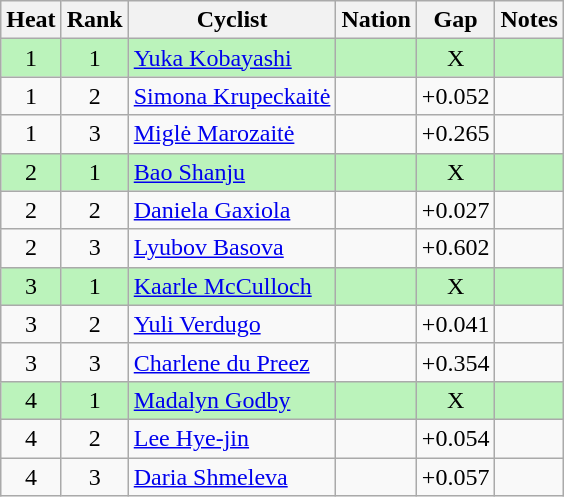<table class="wikitable sortable" style="text-align:center">
<tr>
<th>Heat</th>
<th>Rank</th>
<th>Cyclist</th>
<th>Nation</th>
<th>Gap</th>
<th>Notes</th>
</tr>
<tr bgcolor=#bbf3bb>
<td>1</td>
<td>1</td>
<td align=left><a href='#'>Yuka Kobayashi</a></td>
<td align=left></td>
<td>X</td>
<td></td>
</tr>
<tr>
<td>1</td>
<td>2</td>
<td align=left><a href='#'>Simona Krupeckaitė</a></td>
<td align=left></td>
<td>+0.052</td>
<td></td>
</tr>
<tr>
<td>1</td>
<td>3</td>
<td align=left><a href='#'>Miglė Marozaitė</a></td>
<td align=left></td>
<td>+0.265</td>
<td></td>
</tr>
<tr bgcolor=#bbf3bb>
<td>2</td>
<td>1</td>
<td align=left><a href='#'>Bao Shanju</a></td>
<td align=left></td>
<td>X</td>
<td></td>
</tr>
<tr>
<td>2</td>
<td>2</td>
<td align=left><a href='#'>Daniela Gaxiola</a></td>
<td align=left></td>
<td>+0.027</td>
<td></td>
</tr>
<tr>
<td>2</td>
<td>3</td>
<td align=left><a href='#'>Lyubov Basova</a></td>
<td align=left></td>
<td>+0.602</td>
<td></td>
</tr>
<tr bgcolor=#bbf3bb>
<td>3</td>
<td>1</td>
<td align=left><a href='#'>Kaarle McCulloch</a></td>
<td align=left></td>
<td>X</td>
<td></td>
</tr>
<tr>
<td>3</td>
<td>2</td>
<td align=left><a href='#'>Yuli Verdugo</a></td>
<td align=left></td>
<td>+0.041</td>
<td></td>
</tr>
<tr>
<td>3</td>
<td>3</td>
<td align=left><a href='#'>Charlene du Preez</a></td>
<td align=left></td>
<td>+0.354</td>
<td></td>
</tr>
<tr bgcolor=#bbf3bb>
<td>4</td>
<td>1</td>
<td align=left><a href='#'>Madalyn Godby</a></td>
<td align=left></td>
<td>X</td>
<td></td>
</tr>
<tr>
<td>4</td>
<td>2</td>
<td align=left><a href='#'>Lee Hye-jin</a></td>
<td align=left></td>
<td>+0.054</td>
<td></td>
</tr>
<tr>
<td>4</td>
<td>3</td>
<td align=left><a href='#'>Daria Shmeleva</a></td>
<td align=left></td>
<td>+0.057</td>
<td></td>
</tr>
</table>
